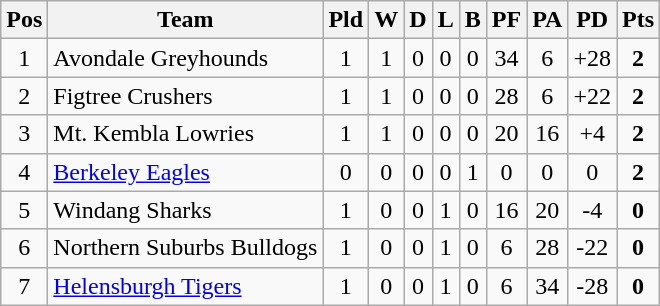<table class="wikitable">
<tr>
<th>Pos</th>
<th>Team</th>
<th>Pld</th>
<th>W</th>
<th>D</th>
<th>L</th>
<th>B</th>
<th>PF</th>
<th>PA</th>
<th>PD</th>
<th>Pts</th>
</tr>
<tr>
<td style="text-align:center;">1</td>
<td> Avondale Greyhounds</td>
<td style="text-align:center;">1</td>
<td style="text-align:center;">1</td>
<td style="text-align:center;">0</td>
<td style="text-align:center;">0</td>
<td style="text-align:center;">0</td>
<td style="text-align:center;">34</td>
<td style="text-align:center;">6</td>
<td style="text-align:center;">+28</td>
<td style="text-align:center;"><strong>2</strong></td>
</tr>
<tr>
<td style="text-align:center;">2</td>
<td> Figtree Crushers</td>
<td style="text-align:center;">1</td>
<td style="text-align:center;">1</td>
<td style="text-align:center;">0</td>
<td style="text-align:center;">0</td>
<td style="text-align:center;">0</td>
<td style="text-align:center;">28</td>
<td style="text-align:center;">6</td>
<td style="text-align:center;">+22</td>
<td style="text-align:center;"><strong>2</strong></td>
</tr>
<tr>
<td style="text-align:center;">3</td>
<td> Mt. Kembla Lowries</td>
<td style="text-align:center;">1</td>
<td style="text-align:center;">1</td>
<td style="text-align:center;">0</td>
<td style="text-align:center;">0</td>
<td style="text-align:center;">0</td>
<td style="text-align:center;">20</td>
<td style="text-align:center;">16</td>
<td style="text-align:center;">+4</td>
<td style="text-align:center;"><strong>2</strong></td>
</tr>
<tr>
<td style="text-align:center;">4</td>
<td> <a href='#'>Berkeley Eagles</a></td>
<td style="text-align:center;">0</td>
<td style="text-align:center;">0</td>
<td style="text-align:center;">0</td>
<td style="text-align:center;">0</td>
<td style="text-align:center;">1</td>
<td style="text-align:center;">0</td>
<td style="text-align:center;">0</td>
<td style="text-align:center;">0</td>
<td style="text-align:center;"><strong>2</strong></td>
</tr>
<tr>
<td style="text-align:center;">5</td>
<td> Windang Sharks</td>
<td style="text-align:center;">1</td>
<td style="text-align:center;">0</td>
<td style="text-align:center;">0</td>
<td style="text-align:center;">1</td>
<td style="text-align:center;">0</td>
<td style="text-align:center;">16</td>
<td style="text-align:center;">20</td>
<td style="text-align:center;">-4</td>
<td style="text-align:center;"><strong>0</strong></td>
</tr>
<tr>
<td style="text-align:center;">6</td>
<td> Northern Suburbs Bulldogs</td>
<td style="text-align:center;">1</td>
<td style="text-align:center;">0</td>
<td style="text-align:center;">0</td>
<td style="text-align:center;">1</td>
<td style="text-align:center;">0</td>
<td style="text-align:center;">6</td>
<td style="text-align:center;">28</td>
<td style="text-align:center;">-22</td>
<td style="text-align:center;"><strong>0</strong></td>
</tr>
<tr>
<td style="text-align:center;">7</td>
<td> <a href='#'>Helensburgh Tigers</a></td>
<td style="text-align:center;">1</td>
<td style="text-align:center;">0</td>
<td style="text-align:center;">0</td>
<td style="text-align:center;">1</td>
<td style="text-align:center;">0</td>
<td style="text-align:center;">6</td>
<td style="text-align:center;">34</td>
<td style="text-align:center;">-28</td>
<td style="text-align:center;"><strong>0</strong></td>
</tr>
</table>
